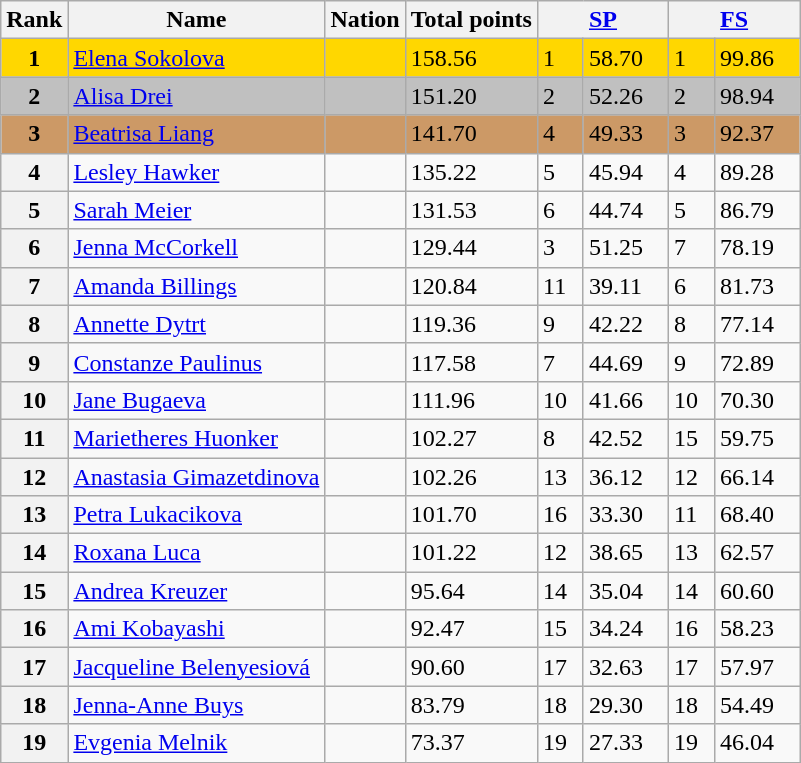<table class="wikitable">
<tr>
<th>Rank</th>
<th>Name</th>
<th>Nation</th>
<th>Total points</th>
<th colspan="2" width="80px"><a href='#'>SP</a></th>
<th colspan="2" width="80px"><a href='#'>FS</a></th>
</tr>
<tr bgcolor="gold">
<td align="center"><strong>1</strong></td>
<td><a href='#'>Elena Sokolova</a></td>
<td></td>
<td>158.56</td>
<td>1</td>
<td>58.70</td>
<td>1</td>
<td>99.86</td>
</tr>
<tr bgcolor="silver">
<td align="center"><strong>2</strong></td>
<td><a href='#'>Alisa Drei</a></td>
<td></td>
<td>151.20</td>
<td>2</td>
<td>52.26</td>
<td>2</td>
<td>98.94</td>
</tr>
<tr bgcolor="cc9966">
<td align="center"><strong>3</strong></td>
<td><a href='#'>Beatrisa Liang</a></td>
<td></td>
<td>141.70</td>
<td>4</td>
<td>49.33</td>
<td>3</td>
<td>92.37</td>
</tr>
<tr>
<th>4</th>
<td><a href='#'>Lesley Hawker</a></td>
<td></td>
<td>135.22</td>
<td>5</td>
<td>45.94</td>
<td>4</td>
<td>89.28</td>
</tr>
<tr>
<th>5</th>
<td><a href='#'>Sarah Meier</a></td>
<td></td>
<td>131.53</td>
<td>6</td>
<td>44.74</td>
<td>5</td>
<td>86.79</td>
</tr>
<tr>
<th>6</th>
<td><a href='#'>Jenna McCorkell</a></td>
<td></td>
<td>129.44</td>
<td>3</td>
<td>51.25</td>
<td>7</td>
<td>78.19</td>
</tr>
<tr>
<th>7</th>
<td><a href='#'>Amanda Billings</a></td>
<td></td>
<td>120.84</td>
<td>11</td>
<td>39.11</td>
<td>6</td>
<td>81.73</td>
</tr>
<tr>
<th>8</th>
<td><a href='#'>Annette Dytrt</a></td>
<td></td>
<td>119.36</td>
<td>9</td>
<td>42.22</td>
<td>8</td>
<td>77.14</td>
</tr>
<tr>
<th>9</th>
<td><a href='#'>Constanze Paulinus</a></td>
<td></td>
<td>117.58</td>
<td>7</td>
<td>44.69</td>
<td>9</td>
<td>72.89</td>
</tr>
<tr>
<th>10</th>
<td><a href='#'>Jane Bugaeva</a></td>
<td></td>
<td>111.96</td>
<td>10</td>
<td>41.66</td>
<td>10</td>
<td>70.30</td>
</tr>
<tr>
<th>11</th>
<td><a href='#'>Marietheres Huonker</a></td>
<td></td>
<td>102.27</td>
<td>8</td>
<td>42.52</td>
<td>15</td>
<td>59.75</td>
</tr>
<tr>
<th>12</th>
<td><a href='#'>Anastasia Gimazetdinova</a></td>
<td></td>
<td>102.26</td>
<td>13</td>
<td>36.12</td>
<td>12</td>
<td>66.14</td>
</tr>
<tr>
<th>13</th>
<td><a href='#'>Petra Lukacikova</a></td>
<td></td>
<td>101.70</td>
<td>16</td>
<td>33.30</td>
<td>11</td>
<td>68.40</td>
</tr>
<tr>
<th>14</th>
<td><a href='#'>Roxana Luca</a></td>
<td></td>
<td>101.22</td>
<td>12</td>
<td>38.65</td>
<td>13</td>
<td>62.57</td>
</tr>
<tr>
<th>15</th>
<td><a href='#'>Andrea Kreuzer</a></td>
<td></td>
<td>95.64</td>
<td>14</td>
<td>35.04</td>
<td>14</td>
<td>60.60</td>
</tr>
<tr>
<th>16</th>
<td><a href='#'>Ami Kobayashi</a></td>
<td></td>
<td>92.47</td>
<td>15</td>
<td>34.24</td>
<td>16</td>
<td>58.23</td>
</tr>
<tr>
<th>17</th>
<td><a href='#'>Jacqueline Belenyesiová</a></td>
<td></td>
<td>90.60</td>
<td>17</td>
<td>32.63</td>
<td>17</td>
<td>57.97</td>
</tr>
<tr>
<th>18</th>
<td><a href='#'>Jenna-Anne Buys</a></td>
<td></td>
<td>83.79</td>
<td>18</td>
<td>29.30</td>
<td>18</td>
<td>54.49</td>
</tr>
<tr>
<th>19</th>
<td><a href='#'>Evgenia Melnik</a></td>
<td></td>
<td>73.37</td>
<td>19</td>
<td>27.33</td>
<td>19</td>
<td>46.04</td>
</tr>
</table>
